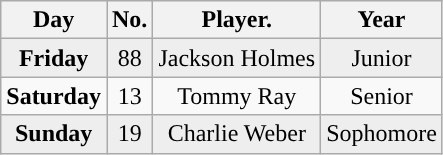<table class="wikitable non-sortable">
<tr>
<th style="text-align:center; ">Day</th>
<th style="text-align:center; ">No.</th>
<th style="text-align:center; ">Player.</th>
<th style="text-align:center; ">Year</th>
</tr>
<tr style="background:#eeeeee;text-align:center;">
<td><strong>Friday</strong></td>
<td>88</td>
<td>Jackson Holmes</td>
<td>Junior</td>
</tr>
<tr style="text-align:center;">
<td><strong>Saturday</strong></td>
<td>13</td>
<td>Tommy Ray</td>
<td>Senior</td>
</tr>
<tr style="background:#eeeeee;text-align:center;">
<td><strong>Sunday</strong></td>
<td>19</td>
<td>Charlie Weber</td>
<td>Sophomore</td>
</tr>
</table>
